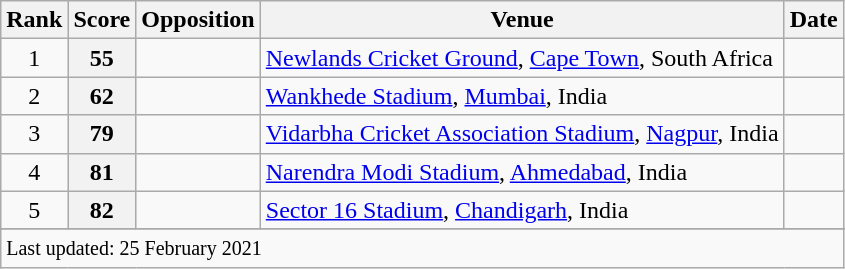<table class="wikitable sortable">
<tr>
<th scope=col>Rank</th>
<th scope=col>Score</th>
<th scope=col>Opposition</th>
<th scope=col>Venue</th>
<th scope=col>Date</th>
</tr>
<tr>
<td align=center>1</td>
<th scope=row style=text-align:center;>55</th>
<td></td>
<td><a href='#'>Newlands Cricket Ground</a>, <a href='#'>Cape Town</a>, South Africa</td>
<td></td>
</tr>
<tr>
<td align=center>2</td>
<th scope=row style=text-align:center;>62</th>
<td></td>
<td><a href='#'>Wankhede Stadium</a>, <a href='#'>Mumbai</a>, India</td>
<td></td>
</tr>
<tr>
<td align=center>3</td>
<th scope=row style=text-align:center;>79</th>
<td></td>
<td><a href='#'>Vidarbha Cricket Association Stadium</a>, <a href='#'>Nagpur</a>, India</td>
<td></td>
</tr>
<tr>
<td align=center>4</td>
<th scope=row style=text-align:center;>81</th>
<td></td>
<td><a href='#'>Narendra Modi Stadium</a>, <a href='#'>Ahmedabad</a>, India</td>
<td></td>
</tr>
<tr>
<td align=center>5</td>
<th scope=row style=text-align:center;>82</th>
<td></td>
<td><a href='#'>Sector 16 Stadium</a>, <a href='#'>Chandigarh</a>, India</td>
<td></td>
</tr>
<tr>
</tr>
<tr class=sortbottom>
<td colspan=5><small>Last updated: 25 February 2021</small></td>
</tr>
</table>
